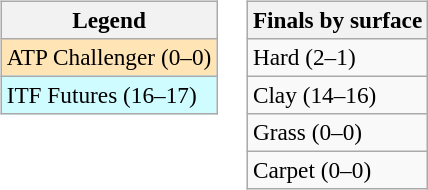<table>
<tr valign=top>
<td><br><table class=wikitable style=font-size:97%>
<tr>
<th>Legend</th>
</tr>
<tr bgcolor=moccasin>
<td>ATP Challenger (0–0)</td>
</tr>
<tr bgcolor=cffcff>
<td>ITF Futures (16–17)</td>
</tr>
</table>
</td>
<td><br><table class=wikitable style=font-size:97%>
<tr>
<th>Finals by surface</th>
</tr>
<tr>
<td>Hard (2–1)</td>
</tr>
<tr>
<td>Clay (14–16)</td>
</tr>
<tr>
<td>Grass (0–0)</td>
</tr>
<tr>
<td>Carpet (0–0)</td>
</tr>
</table>
</td>
</tr>
</table>
